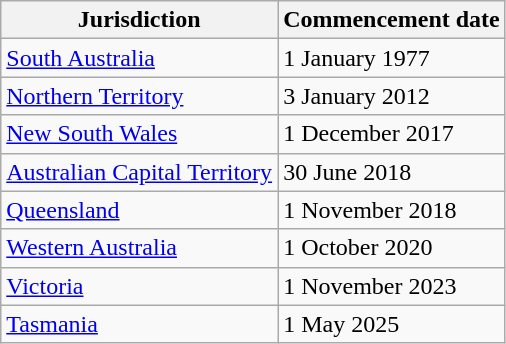<table class="wikitable sortable">
<tr>
<th>Jurisdiction</th>
<th data-sort-type="date">Commencement date</th>
</tr>
<tr>
<td><a href='#'>South Australia</a></td>
<td>1 January 1977</td>
</tr>
<tr>
<td><a href='#'>Northern Territory</a></td>
<td>3 January 2012</td>
</tr>
<tr>
<td><a href='#'>New South Wales</a></td>
<td>1 December 2017</td>
</tr>
<tr>
<td><a href='#'>Australian Capital Territory</a></td>
<td>30 June 2018</td>
</tr>
<tr>
<td><a href='#'>Queensland</a></td>
<td>1 November 2018</td>
</tr>
<tr>
<td><a href='#'>Western Australia</a></td>
<td>1 October 2020</td>
</tr>
<tr>
<td><a href='#'>Victoria</a></td>
<td>1 November 2023</td>
</tr>
<tr>
<td><a href='#'>Tasmania</a></td>
<td>1 May 2025</td>
</tr>
</table>
